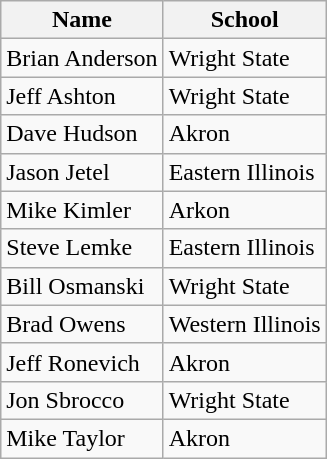<table class=wikitable>
<tr>
<th>Name</th>
<th>School</th>
</tr>
<tr>
<td>Brian Anderson</td>
<td>Wright State</td>
</tr>
<tr>
<td>Jeff Ashton</td>
<td>Wright State</td>
</tr>
<tr>
<td>Dave Hudson</td>
<td>Akron</td>
</tr>
<tr>
<td>Jason Jetel</td>
<td>Eastern Illinois</td>
</tr>
<tr>
<td>Mike Kimler</td>
<td>Arkon</td>
</tr>
<tr>
<td>Steve Lemke</td>
<td>Eastern Illinois</td>
</tr>
<tr>
<td>Bill Osmanski</td>
<td>Wright State</td>
</tr>
<tr>
<td>Brad Owens</td>
<td>Western Illinois</td>
</tr>
<tr>
<td>Jeff Ronevich</td>
<td>Akron</td>
</tr>
<tr>
<td>Jon Sbrocco</td>
<td>Wright State</td>
</tr>
<tr>
<td>Mike Taylor</td>
<td>Akron</td>
</tr>
</table>
